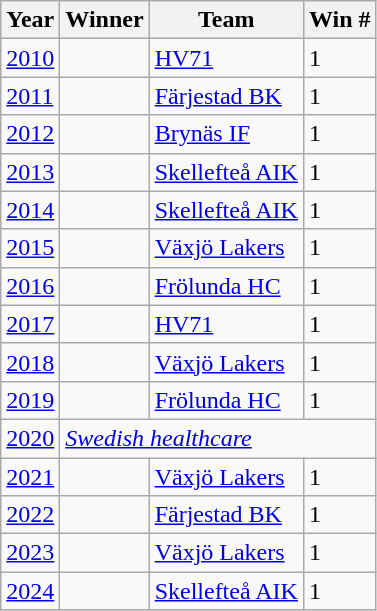<table class="wikitable sortable">
<tr>
<th>Year</th>
<th>Winner</th>
<th>Team</th>
<th>Win #</th>
</tr>
<tr>
<td><a href='#'>2010</a></td>
<td> </td>
<td><a href='#'>HV71</a></td>
<td>1</td>
</tr>
<tr>
<td><a href='#'>2011</a></td>
<td> </td>
<td><a href='#'>Färjestad BK</a></td>
<td>1</td>
</tr>
<tr>
<td><a href='#'>2012</a></td>
<td> </td>
<td><a href='#'>Brynäs IF</a></td>
<td>1</td>
</tr>
<tr>
<td><a href='#'>2013</a></td>
<td> </td>
<td><a href='#'>Skellefteå AIK</a></td>
<td>1</td>
</tr>
<tr>
<td><a href='#'>2014</a></td>
<td> </td>
<td><a href='#'>Skellefteå AIK</a></td>
<td>1</td>
</tr>
<tr>
<td><a href='#'>2015</a></td>
<td> </td>
<td><a href='#'>Växjö Lakers</a></td>
<td>1</td>
</tr>
<tr>
<td><a href='#'>2016</a></td>
<td> </td>
<td><a href='#'>Frölunda HC</a></td>
<td>1</td>
</tr>
<tr>
<td><a href='#'>2017</a></td>
<td> </td>
<td><a href='#'>HV71</a></td>
<td>1</td>
</tr>
<tr>
<td><a href='#'>2018</a></td>
<td> </td>
<td><a href='#'>Växjö Lakers</a></td>
<td>1</td>
</tr>
<tr>
<td><a href='#'>2019</a></td>
<td> </td>
<td><a href='#'>Frölunda HC</a></td>
<td>1</td>
</tr>
<tr>
<td><a href='#'>2020</a></td>
<td colspan="3"> <em><a href='#'>Swedish healthcare</a></em></td>
</tr>
<tr>
<td><a href='#'>2021</a></td>
<td> </td>
<td><a href='#'>Växjö Lakers</a></td>
<td>1</td>
</tr>
<tr>
<td><a href='#'>2022</a></td>
<td> </td>
<td><a href='#'>Färjestad BK</a></td>
<td>1</td>
</tr>
<tr>
<td><a href='#'>2023</a></td>
<td> </td>
<td><a href='#'>Växjö Lakers</a></td>
<td>1</td>
</tr>
<tr>
<td><a href='#'>2024</a></td>
<td> </td>
<td><a href='#'>Skellefteå AIK</a></td>
<td>1</td>
</tr>
</table>
